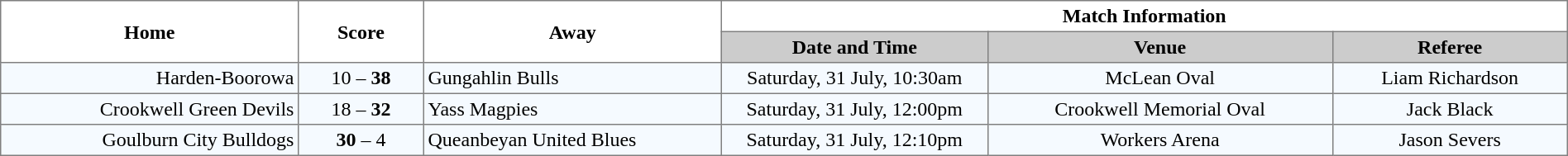<table border="1" cellpadding="3" cellspacing="0" width="100%" style="border-collapse:collapse;  text-align:center;">
<tr>
<th rowspan="2" width="19%">Home</th>
<th rowspan="2" width="8%">Score</th>
<th rowspan="2" width="19%">Away</th>
<th colspan="3">Match Information</th>
</tr>
<tr bgcolor="#CCCCCC">
<th width="17%">Date and Time</th>
<th width="22%">Venue</th>
<th width="50%">Referee</th>
</tr>
<tr style="text-align:center; background:#f5faff;">
<td align="right">Harden-Boorowa </td>
<td>10 – <strong>38</strong></td>
<td align="left"> Gungahlin Bulls</td>
<td>Saturday, 31 July, 10:30am</td>
<td>McLean Oval</td>
<td>Liam Richardson</td>
</tr>
<tr style="text-align:center; background:#f5faff;">
<td align="right">Crookwell Green Devils </td>
<td>18 – <strong>32</strong></td>
<td align="left"> Yass Magpies</td>
<td>Saturday, 31 July, 12:00pm</td>
<td>Crookwell Memorial Oval</td>
<td>Jack Black</td>
</tr>
<tr style="text-align:center; background:#f5faff;">
<td align="right">Goulburn City Bulldogs </td>
<td><strong>30</strong> – 4</td>
<td align="left"> Queanbeyan United Blues</td>
<td>Saturday, 31 July, 12:10pm</td>
<td>Workers Arena</td>
<td>Jason Severs</td>
</tr>
</table>
